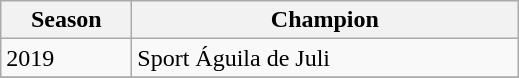<table class="wikitable sortable">
<tr>
<th width=80px>Season</th>
<th width=250px>Champion</th>
</tr>
<tr>
<td>2019</td>
<td>Sport Águila de Juli</td>
</tr>
<tr>
</tr>
</table>
